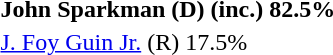<table>
<tr>
<td><strong>John Sparkman (D) (inc.) 82.5%</strong></td>
</tr>
<tr>
<td><a href='#'>J. Foy Guin Jr.</a> (R) 17.5%</td>
</tr>
</table>
